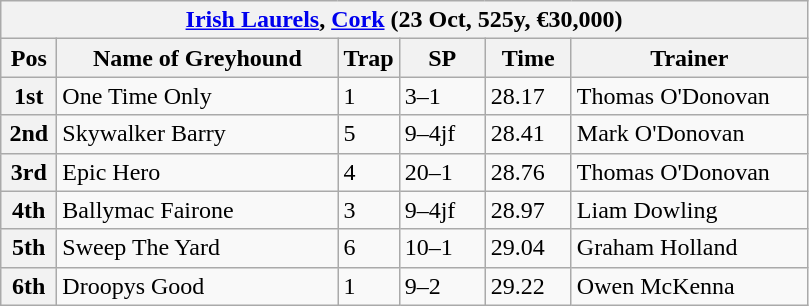<table class="wikitable">
<tr>
<th colspan="6"><a href='#'>Irish Laurels</a>, <a href='#'>Cork</a> (23 Oct, 525y, €30,000)</th>
</tr>
<tr>
<th width=30>Pos</th>
<th width=180>Name of Greyhound</th>
<th width=30>Trap</th>
<th width=50>SP</th>
<th width=50>Time</th>
<th width=150>Trainer</th>
</tr>
<tr>
<th>1st</th>
<td>One Time Only</td>
<td>1</td>
<td>3–1</td>
<td>28.17</td>
<td>Thomas O'Donovan</td>
</tr>
<tr>
<th>2nd</th>
<td>Skywalker Barry</td>
<td>5</td>
<td>9–4jf</td>
<td>28.41</td>
<td>Mark O'Donovan</td>
</tr>
<tr>
<th>3rd</th>
<td>Epic Hero</td>
<td>4</td>
<td>20–1</td>
<td>28.76</td>
<td>Thomas O'Donovan</td>
</tr>
<tr>
<th>4th</th>
<td>Ballymac Fairone</td>
<td>3</td>
<td>9–4jf</td>
<td>28.97</td>
<td>Liam Dowling</td>
</tr>
<tr>
<th>5th</th>
<td>Sweep The Yard</td>
<td>6</td>
<td>10–1</td>
<td>29.04</td>
<td>Graham Holland</td>
</tr>
<tr>
<th>6th</th>
<td>Droopys Good</td>
<td>1</td>
<td>9–2</td>
<td>29.22</td>
<td>Owen McKenna</td>
</tr>
</table>
